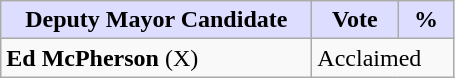<table class="wikitable">
<tr>
<th style="background:#ddf; width:200px;">Deputy Mayor Candidate</th>
<th style="background:#ddf; width:50px;">Vote</th>
<th style="background:#ddf; width:30px;">%</th>
</tr>
<tr>
<td><strong>Ed McPherson</strong> (X)</td>
<td colspan="2">Acclaimed</td>
</tr>
</table>
